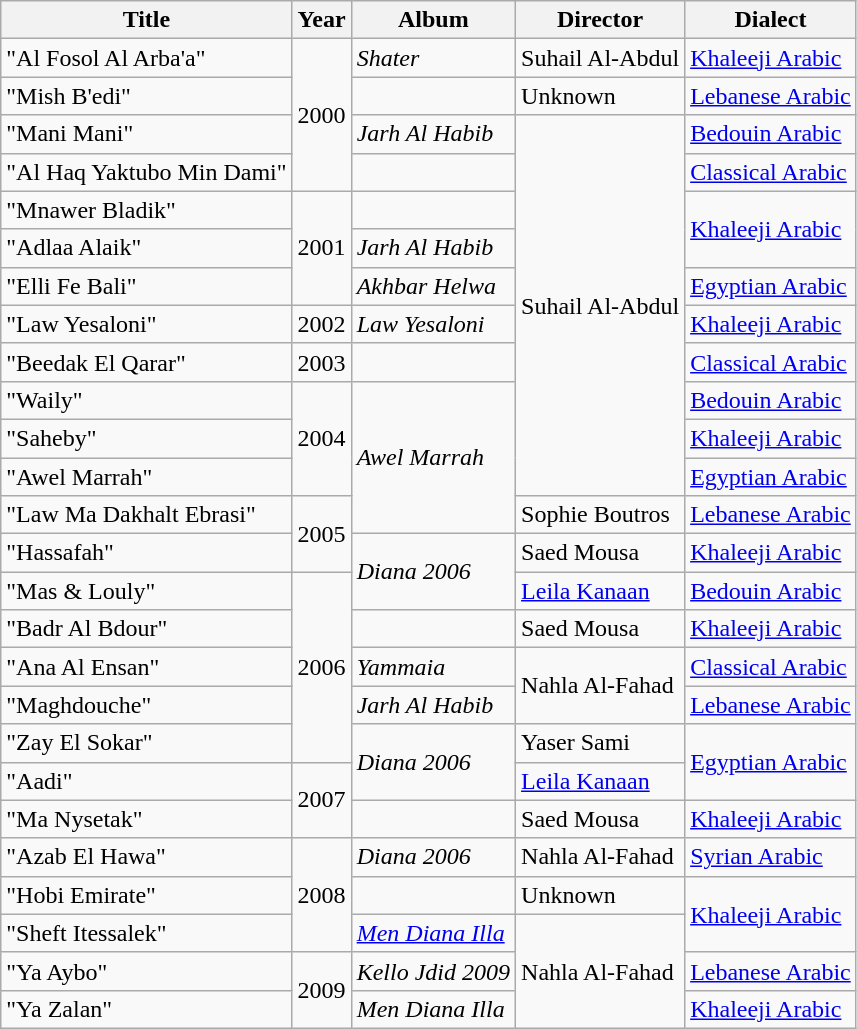<table class="wikitable plainrowheaders">
<tr>
<th scope="col">Title</th>
<th scope="col">Year</th>
<th scope="col">Album</th>
<th scope="col">Director</th>
<th scope="col">Dialect</th>
</tr>
<tr>
<td>"Al Fosol Al Arba'a"</td>
<td rowspan="4">2000</td>
<td><em>Shater</em></td>
<td>Suhail Al-Abdul</td>
<td><a href='#'>Khaleeji Arabic</a></td>
</tr>
<tr>
<td>"Mish B'edi"</td>
<td></td>
<td>Unknown</td>
<td><a href='#'>Lebanese Arabic</a></td>
</tr>
<tr>
<td>"Mani Mani"</td>
<td><em>Jarh Al Habib</em></td>
<td rowspan="10">Suhail Al-Abdul</td>
<td><a href='#'>Bedouin Arabic</a></td>
</tr>
<tr>
<td>"Al Haq Yaktubo Min Dami"</td>
<td></td>
<td><a href='#'>Classical Arabic</a></td>
</tr>
<tr>
<td>"Mnawer Bladik"</td>
<td rowspan="3">2001</td>
<td></td>
<td rowspan="2"><a href='#'>Khaleeji Arabic</a></td>
</tr>
<tr>
<td>"Adlaa Alaik"</td>
<td><em>Jarh Al Habib</em></td>
</tr>
<tr>
<td>"Elli Fe Bali"</td>
<td><em>Akhbar Helwa</em></td>
<td><a href='#'>Egyptian Arabic</a></td>
</tr>
<tr>
<td>"Law Yesaloni"</td>
<td>2002</td>
<td><em>Law Yesaloni</em></td>
<td><a href='#'>Khaleeji Arabic</a></td>
</tr>
<tr>
<td>"Beedak El Qarar"</td>
<td>2003</td>
<td></td>
<td><a href='#'>Classical Arabic</a></td>
</tr>
<tr>
<td>"Waily"</td>
<td rowspan="3">2004</td>
<td rowspan="4"><em>Awel Marrah</em></td>
<td><a href='#'>Bedouin Arabic</a></td>
</tr>
<tr>
<td>"Saheby"</td>
<td><a href='#'>Khaleeji Arabic</a></td>
</tr>
<tr>
<td>"Awel Marrah"</td>
<td><a href='#'>Egyptian Arabic</a></td>
</tr>
<tr>
<td>"Law Ma Dakhalt Ebrasi"</td>
<td rowspan="2">2005</td>
<td>Sophie Boutros</td>
<td><a href='#'>Lebanese Arabic</a></td>
</tr>
<tr>
<td>"Hassafah"</td>
<td rowspan="2"><em>Diana 2006</em></td>
<td>Saed Mousa</td>
<td><a href='#'>Khaleeji Arabic</a></td>
</tr>
<tr>
<td>"Mas & Louly"</td>
<td rowspan="5">2006</td>
<td><a href='#'>Leila Kanaan</a></td>
<td><a href='#'>Bedouin Arabic</a></td>
</tr>
<tr>
<td>"Badr Al Bdour"</td>
<td></td>
<td>Saed Mousa</td>
<td><a href='#'>Khaleeji Arabic</a></td>
</tr>
<tr>
<td>"Ana Al Ensan"</td>
<td><em>Yammaia</em></td>
<td rowspan="2">Nahla Al-Fahad</td>
<td><a href='#'>Classical Arabic</a></td>
</tr>
<tr>
<td>"Maghdouche"</td>
<td><em>Jarh Al Habib</em></td>
<td><a href='#'>Lebanese Arabic</a></td>
</tr>
<tr>
<td>"Zay El Sokar"</td>
<td rowspan="2"><em>Diana 2006</em></td>
<td>Yaser Sami</td>
<td rowspan="2"><a href='#'>Egyptian Arabic</a></td>
</tr>
<tr>
<td>"Aadi"</td>
<td rowspan="2">2007</td>
<td><a href='#'>Leila Kanaan</a></td>
</tr>
<tr>
<td>"Ma Nysetak"</td>
<td></td>
<td>Saed Mousa</td>
<td><a href='#'>Khaleeji Arabic</a></td>
</tr>
<tr>
<td>"Azab El Hawa"</td>
<td rowspan="3">2008</td>
<td><em>Diana 2006</em></td>
<td>Nahla Al-Fahad</td>
<td><a href='#'>Syrian Arabic</a></td>
</tr>
<tr>
<td>"Hobi Emirate"</td>
<td></td>
<td>Unknown</td>
<td rowspan="2"><a href='#'>Khaleeji Arabic</a></td>
</tr>
<tr>
<td>"Sheft Itessalek"</td>
<td><em><a href='#'>Men Diana Illa</a></em></td>
<td rowspan="3">Nahla Al-Fahad</td>
</tr>
<tr>
<td>"Ya Aybo"</td>
<td rowspan="2">2009</td>
<td><em>Kello Jdid 2009</em></td>
<td><a href='#'>Lebanese Arabic</a></td>
</tr>
<tr>
<td>"Ya Zalan"</td>
<td><em>Men Diana Illa</em></td>
<td><a href='#'>Khaleeji Arabic</a></td>
</tr>
</table>
